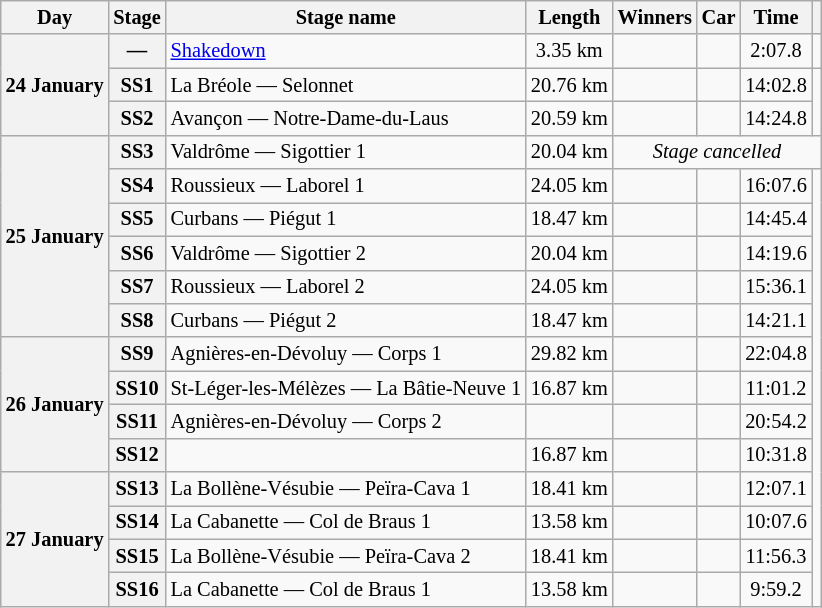<table class="wikitable" style="font-size: 85%;">
<tr>
<th>Day</th>
<th>Stage</th>
<th>Stage name</th>
<th>Length</th>
<th>Winners</th>
<th>Car</th>
<th>Time</th>
<th></th>
</tr>
<tr>
<th rowspan="3">24 January</th>
<th>—</th>
<td><a href='#'>Shakedown</a></td>
<td align="center">3.35 km</td>
<td></td>
<td></td>
<td align="center">2:07.8</td>
<td></td>
</tr>
<tr>
<th>SS1</th>
<td>La Bréole — Selonnet</td>
<td align="center">20.76 km</td>
<td><strong></strong></td>
<td></td>
<td align="center">14:02.8</td>
<td rowspan="2"></td>
</tr>
<tr>
<th>SS2</th>
<td>Avançon — Notre-Dame-du-Laus</td>
<td align="center">20.59 km</td>
<td><strong></strong></td>
<td></td>
<td align="center">14:24.8</td>
</tr>
<tr>
<th rowspan="6">25 January</th>
<th>SS3</th>
<td>Valdrôme — Sigottier 1</td>
<td align="center">20.04 km</td>
<td colspan="4" align="center"><em>Stage cancelled</em></td>
</tr>
<tr>
<th>SS4</th>
<td>Roussieux — Laborel 1</td>
<td align="center">24.05 km</td>
<td></td>
<td></td>
<td align="center">16:07.6</td>
<td rowspan="13"></td>
</tr>
<tr>
<th>SS5</th>
<td>Curbans — Piégut 1</td>
<td align="center">18.47 km</td>
<td></td>
<td></td>
<td align="center">14:45.4</td>
</tr>
<tr>
<th>SS6</th>
<td>Valdrôme — Sigottier 2</td>
<td align="center">20.04 km</td>
<td></td>
<td></td>
<td align="center">14:19.6</td>
</tr>
<tr>
<th>SS7</th>
<td>Roussieux — Laborel 2</td>
<td align="center">24.05 km</td>
<td></td>
<td></td>
<td align="center">15:36.1</td>
</tr>
<tr>
<th>SS8</th>
<td>Curbans — Piégut 2</td>
<td align="center">18.47 km</td>
<td></td>
<td></td>
<td align="center">14:21.1</td>
</tr>
<tr>
<th rowspan="4">26 January</th>
<th>SS9</th>
<td>Agnières-en-Dévoluy — Corps 1</td>
<td align="center">29.82 km</td>
<td></td>
<td></td>
<td align="center">22:04.8</td>
</tr>
<tr>
<th>SS10</th>
<td>St-Léger-les-Mélèzes — La Bâtie-Neuve 1</td>
<td align="center">16.87 km</td>
<td></td>
<td></td>
<td align="center">11:01.2</td>
</tr>
<tr>
<th>SS11</th>
<td>Agnières-en-Dévoluy — Corps 2</td>
<td align="center"></td>
<td></td>
<td></td>
<td align="center">20:54.2</td>
</tr>
<tr>
<th>SS12</th>
<td></td>
<td align="center">16.87 km</td>
<td></td>
<td></td>
<td align="center">10:31.8</td>
</tr>
<tr>
<th rowspan="4">27 January</th>
<th>SS13</th>
<td>La Bollène-Vésubie — Peïra-Cava 1</td>
<td align="center">18.41 km</td>
<td><strong></strong></td>
<td></td>
<td align="center">12:07.1</td>
</tr>
<tr>
<th>SS14</th>
<td>La Cabanette — Col de Braus 1</td>
<td align="center">13.58 km</td>
<td><strong></strong></td>
<td></td>
<td align="center">10:07.6</td>
</tr>
<tr>
<th>SS15</th>
<td>La Bollène-Vésubie — Peïra-Cava 2</td>
<td align="center">18.41 km</td>
<td><strong></strong></td>
<td></td>
<td align="center">11:56.3</td>
</tr>
<tr>
<th>SS16</th>
<td>La Cabanette — Col de Braus 1</td>
<td align="center">13.58 km</td>
<td><strong></strong></td>
<td></td>
<td align="center">9:59.2</td>
</tr>
</table>
